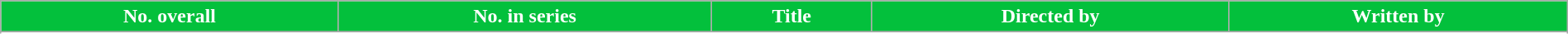<table class="wikitable plainrowheaders" style="width:100%;">
<tr style="color:white">
<th style="background: #03C03C;">No. overall</th>
<th style="background: #03C03C;">No. in series</th>
<th style="background: #03C03C;">Title</th>
<th style="background: #03C03C;">Directed by</th>
<th style="background: #03C03C;">Written by</th>
</tr>
<tr>
</tr>
<tr>
</tr>
<tr>
</tr>
<tr>
</tr>
<tr>
</tr>
<tr>
</tr>
<tr>
</tr>
<tr>
</tr>
<tr>
</tr>
<tr>
</tr>
<tr>
</tr>
<tr>
</tr>
<tr>
</tr>
</table>
